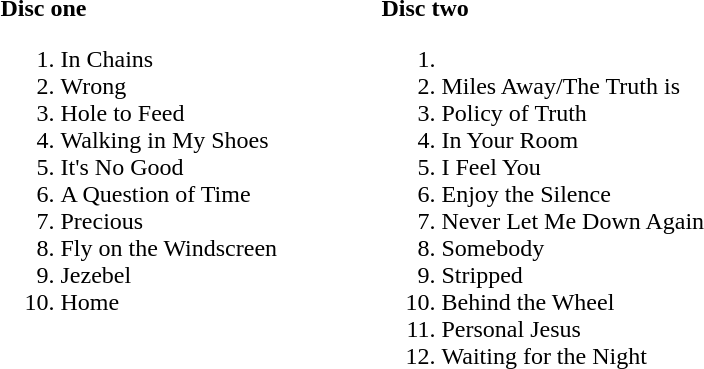<table>
<tr>
<td width=250 valign=top><br><strong>Disc one</strong><ol><li>In Chains</li><li>Wrong</li><li>Hole to Feed</li><li>Walking in My Shoes</li><li>It's No Good</li><li>A Question of Time</li><li>Precious</li><li>Fly on the Windscreen</li><li>Jezebel</li><li>Home</li></ol></td>
<td width=250 valign=top><br><strong>Disc two</strong><ol><li><li>Miles Away/The Truth is</li><li>Policy of Truth</li><li>In Your Room</li><li>I Feel You</li><li>Enjoy the Silence</li><li>Never Let Me Down Again</li><li>Somebody</li><li>Stripped</li><li>Behind the Wheel</li><li>Personal Jesus</li><li>Waiting for the Night</li></ol></td>
</tr>
</table>
